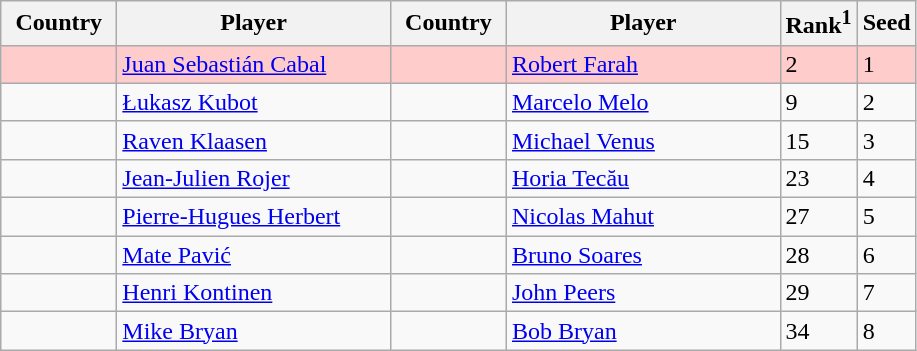<table class="sortable wikitable">
<tr>
<th width="70">Country</th>
<th width="175">Player</th>
<th width="70">Country</th>
<th width="175">Player</th>
<th>Rank<sup>1</sup></th>
<th>Seed</th>
</tr>
<tr style="background:#fcc;">
<td></td>
<td><a href='#'>Juan Sebastián Cabal</a></td>
<td></td>
<td><a href='#'>Robert Farah</a></td>
<td>2</td>
<td>1</td>
</tr>
<tr>
<td></td>
<td><a href='#'>Łukasz Kubot</a></td>
<td></td>
<td><a href='#'>Marcelo Melo</a></td>
<td>9</td>
<td>2</td>
</tr>
<tr>
<td></td>
<td><a href='#'>Raven Klaasen</a></td>
<td></td>
<td><a href='#'>Michael Venus</a></td>
<td>15</td>
<td>3</td>
</tr>
<tr>
<td></td>
<td><a href='#'>Jean-Julien Rojer</a></td>
<td></td>
<td><a href='#'>Horia Tecău</a></td>
<td>23</td>
<td>4</td>
</tr>
<tr>
<td></td>
<td><a href='#'>Pierre-Hugues Herbert</a></td>
<td></td>
<td><a href='#'>Nicolas Mahut</a></td>
<td>27</td>
<td>5</td>
</tr>
<tr>
<td></td>
<td><a href='#'>Mate Pavić</a></td>
<td></td>
<td><a href='#'>Bruno Soares</a></td>
<td>28</td>
<td>6</td>
</tr>
<tr>
<td></td>
<td><a href='#'>Henri Kontinen</a></td>
<td></td>
<td><a href='#'>John Peers</a></td>
<td>29</td>
<td>7</td>
</tr>
<tr>
<td></td>
<td><a href='#'>Mike Bryan</a></td>
<td></td>
<td><a href='#'>Bob Bryan</a></td>
<td>34</td>
<td>8</td>
</tr>
</table>
